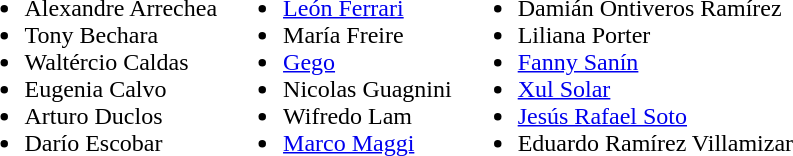<table>
<tr valign=top>
<td><br><ul><li>Alexandre Arrechea</li><li>Tony Bechara</li><li>Waltércio Caldas</li><li>Eugenia Calvo</li><li>Arturo Duclos</li><li>Darío Escobar</li></ul></td>
<td><br><ul><li><a href='#'>León Ferrari</a></li><li>María Freire</li><li><a href='#'>Gego</a></li><li>Nicolas Guagnini</li><li>Wifredo Lam</li><li><a href='#'>Marco Maggi</a></li></ul></td>
<td><br><ul><li>Damián Ontiveros Ramírez</li><li>Liliana Porter</li><li><a href='#'>Fanny Sanín</a></li><li><a href='#'>Xul Solar</a></li><li><a href='#'>Jesús Rafael Soto</a></li><li>Eduardo Ramírez Villamizar</li></ul></td>
</tr>
</table>
